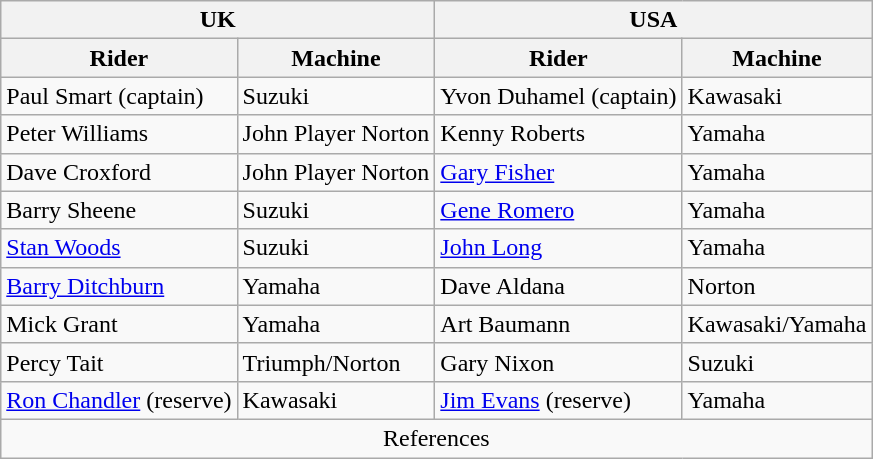<table class="wikitable">
<tr>
<th colspan=2>UK</th>
<th colspan=2>USA</th>
</tr>
<tr>
<th>Rider</th>
<th>Machine</th>
<th>Rider</th>
<th>Machine</th>
</tr>
<tr>
<td>Paul Smart (captain)</td>
<td>Suzuki</td>
<td>Yvon Duhamel  (captain)</td>
<td>Kawasaki</td>
</tr>
<tr>
<td>Peter Williams</td>
<td>John Player Norton</td>
<td>Kenny Roberts</td>
<td>Yamaha</td>
</tr>
<tr>
<td>Dave Croxford</td>
<td>John Player Norton</td>
<td><a href='#'>Gary Fisher</a></td>
<td>Yamaha</td>
</tr>
<tr>
<td>Barry Sheene</td>
<td>Suzuki</td>
<td><a href='#'>Gene Romero</a></td>
<td>Yamaha</td>
</tr>
<tr>
<td><a href='#'>Stan Woods</a></td>
<td>Suzuki</td>
<td><a href='#'>John Long</a></td>
<td>Yamaha</td>
</tr>
<tr>
<td><a href='#'>Barry Ditchburn</a></td>
<td>Yamaha</td>
<td>Dave Aldana</td>
<td>Norton</td>
</tr>
<tr>
<td>Mick Grant</td>
<td>Yamaha</td>
<td>Art Baumann</td>
<td>Kawasaki/Yamaha</td>
</tr>
<tr>
<td>Percy Tait</td>
<td>Triumph/Norton</td>
<td>Gary Nixon</td>
<td>Suzuki</td>
</tr>
<tr>
<td><a href='#'>Ron Chandler</a> (reserve)</td>
<td>Kawasaki</td>
<td><a href='#'>Jim Evans</a> (reserve)</td>
<td>Yamaha</td>
</tr>
<tr>
<td colspan=4 align="center">References</td>
</tr>
</table>
